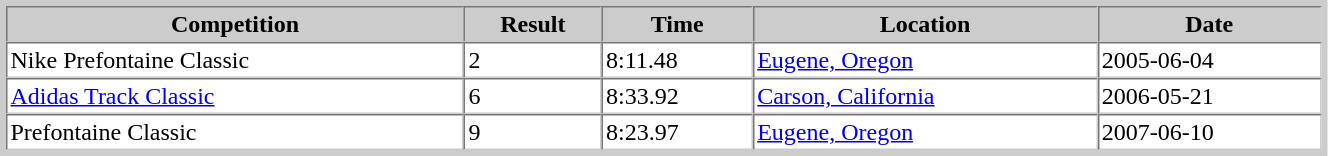<table border="1" cellpadding="2" cellspacing="0" style="width:70%; margin:4px; border:4px solid #ccc;">
<tr style="text-align:center; background:#ccc;">
<th>Competition</th>
<th>Result</th>
<th>Time</th>
<th>Location</th>
<th>Date</th>
</tr>
<tr>
<td>Nike Prefontaine Classic</td>
<td>2</td>
<td>8:11.48</td>
<td><a href='#'>Eugene, Oregon</a></td>
<td>2005-06-04</td>
</tr>
<tr>
<td><a href='#'>Adidas Track Classic</a></td>
<td>6</td>
<td>8:33.92</td>
<td><a href='#'>Carson, California</a></td>
<td>2006-05-21</td>
</tr>
<tr>
<td>Prefontaine Classic</td>
<td>9</td>
<td>8:23.97</td>
<td><a href='#'>Eugene, Oregon</a></td>
<td>2007-06-10</td>
</tr>
</table>
